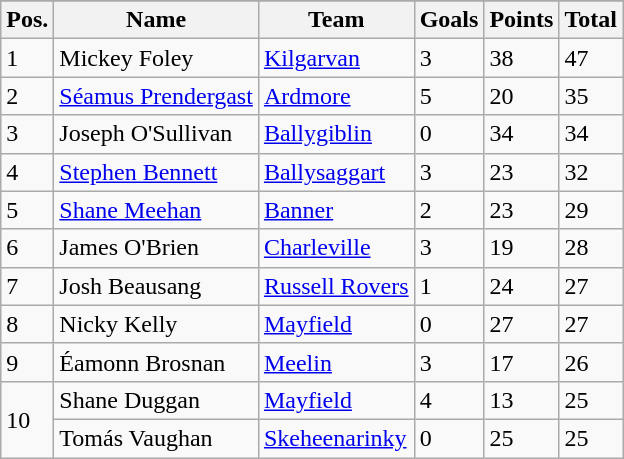<table class="wikitable sortable">
<tr>
</tr>
<tr>
<th>Pos.</th>
<th>Name</th>
<th>Team</th>
<th>Goals</th>
<th>Points</th>
<th>Total</th>
</tr>
<tr>
<td>1</td>
<td>Mickey Foley</td>
<td><a href='#'>Kilgarvan</a></td>
<td>3</td>
<td>38</td>
<td>47</td>
</tr>
<tr>
<td>2</td>
<td><a href='#'>Séamus Prendergast</a></td>
<td><a href='#'>Ardmore</a></td>
<td>5</td>
<td>20</td>
<td>35</td>
</tr>
<tr>
<td>3</td>
<td>Joseph O'Sullivan</td>
<td><a href='#'>Ballygiblin</a></td>
<td>0</td>
<td>34</td>
<td>34</td>
</tr>
<tr>
<td>4</td>
<td><a href='#'>Stephen Bennett</a></td>
<td><a href='#'>Ballysaggart</a></td>
<td>3</td>
<td>23</td>
<td>32</td>
</tr>
<tr>
<td>5</td>
<td><a href='#'>Shane Meehan</a></td>
<td><a href='#'>Banner</a></td>
<td>2</td>
<td>23</td>
<td>29</td>
</tr>
<tr>
<td>6</td>
<td>James O'Brien</td>
<td><a href='#'>Charleville</a></td>
<td>3</td>
<td>19</td>
<td>28</td>
</tr>
<tr>
<td>7</td>
<td>Josh Beausang</td>
<td><a href='#'>Russell Rovers</a></td>
<td>1</td>
<td>24</td>
<td>27</td>
</tr>
<tr>
<td>8</td>
<td>Nicky Kelly</td>
<td><a href='#'>Mayfield</a></td>
<td>0</td>
<td>27</td>
<td>27</td>
</tr>
<tr>
<td>9</td>
<td>Éamonn Brosnan</td>
<td><a href='#'>Meelin</a></td>
<td>3</td>
<td>17</td>
<td>26</td>
</tr>
<tr>
<td rowspan=2>10</td>
<td>Shane Duggan</td>
<td><a href='#'>Mayfield</a></td>
<td>4</td>
<td>13</td>
<td>25</td>
</tr>
<tr>
<td>Tomás Vaughan</td>
<td><a href='#'>Skeheenarinky</a></td>
<td>0</td>
<td>25</td>
<td>25</td>
</tr>
</table>
